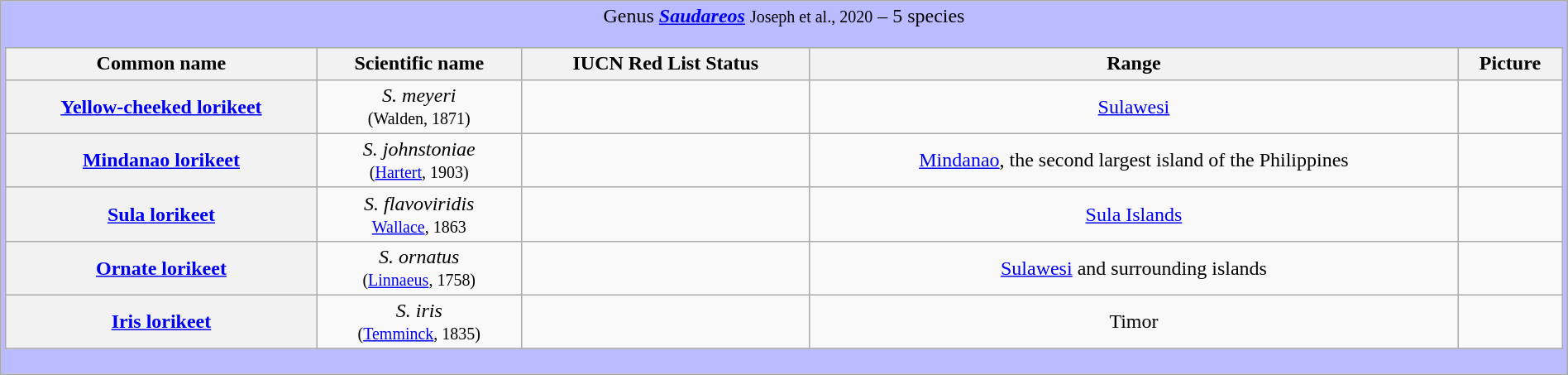<table class="wikitable" style="width:100%;text-align:center">
<tr>
<td colspan="100%" align="center" bgcolor="#BBBBFF">Genus <strong><em><a href='#'>Saudareos</a></em></strong> <small>Joseph et al., 2020</small> – 5 species<br><table class="wikitable sortable" style="width:100%;text-align:center">
<tr>
<th scope="col">Common name</th>
<th scope="col">Scientific name</th>
<th scope="col">IUCN Red List Status</th>
<th scope="col" class="unsortable">Range</th>
<th scope="col" class="unsortable">Picture</th>
</tr>
<tr>
<th scope="row"><a href='#'>Yellow-cheeked lorikeet</a></th>
<td><em>S. meyeri</em> <br><small>(Walden, 1871)</small></td>
<td></td>
<td><a href='#'>Sulawesi</a></td>
<td></td>
</tr>
<tr>
<th scope="row"><a href='#'>Mindanao lorikeet</a></th>
<td><em>S. johnstoniae</em> <br><small>(<a href='#'>Hartert</a>, 1903)</small></td>
<td></td>
<td><a href='#'>Mindanao</a>, the second largest island of the Philippines</td>
<td></td>
</tr>
<tr>
<th scope="row"><a href='#'>Sula lorikeet</a></th>
<td><em>S. flavoviridis</em> <br><small><a href='#'>Wallace</a>, 1863</small></td>
<td></td>
<td><a href='#'>Sula Islands</a></td>
<td></td>
</tr>
<tr>
<th scope="row"><a href='#'>Ornate lorikeet</a></th>
<td><em>S. ornatus</em> <br><small>(<a href='#'>Linnaeus</a>, 1758)</small></td>
<td></td>
<td><a href='#'>Sulawesi</a> and surrounding islands</td>
<td></td>
</tr>
<tr>
<th scope="row"><a href='#'>Iris lorikeet</a></th>
<td><em>S. iris</em> <br><small>(<a href='#'>Temminck</a>, 1835)</small></td>
<td></td>
<td>Timor</td>
<td></td>
</tr>
</table>
</td>
</tr>
</table>
